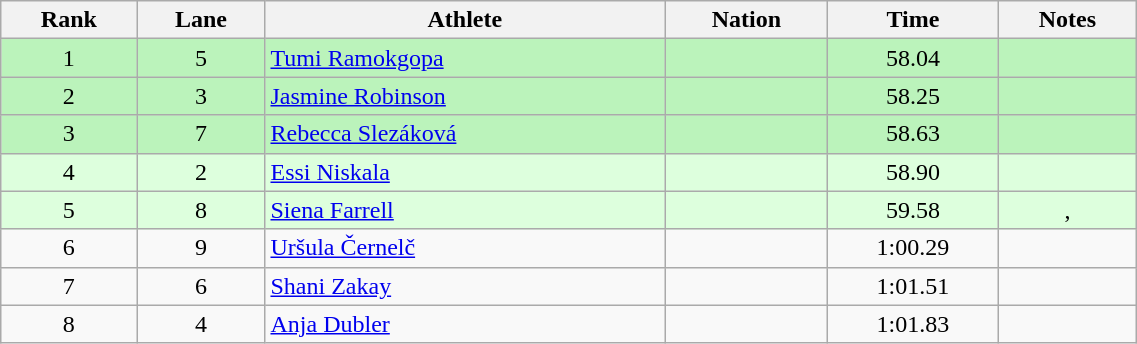<table class="wikitable sortable" style="text-align:center;width: 60%;">
<tr>
<th scope="col">Rank</th>
<th scope="col">Lane</th>
<th scope="col">Athlete</th>
<th scope="col">Nation</th>
<th scope="col">Time</th>
<th scope="col">Notes</th>
</tr>
<tr bgcolor=bbf3bb>
<td>1</td>
<td>5</td>
<td align=left><a href='#'>Tumi Ramokgopa</a></td>
<td align=left></td>
<td>58.04</td>
<td></td>
</tr>
<tr bgcolor=bbf3bb>
<td>2</td>
<td>3</td>
<td align=left><a href='#'>Jasmine Robinson</a></td>
<td align=left></td>
<td>58.25</td>
<td></td>
</tr>
<tr bgcolor=bbf3bb>
<td>3</td>
<td>7</td>
<td align=left><a href='#'>Rebecca Slezáková</a></td>
<td align=left></td>
<td>58.63</td>
<td></td>
</tr>
<tr bgcolor=ddffdd>
<td>4</td>
<td>2</td>
<td align=left><a href='#'>Essi Niskala</a></td>
<td align=left></td>
<td>58.90</td>
<td></td>
</tr>
<tr bgcolor=ddffdd>
<td>5</td>
<td>8</td>
<td align=left><a href='#'>Siena Farrell</a></td>
<td align=left></td>
<td>59.58</td>
<td>, </td>
</tr>
<tr>
<td>6</td>
<td>9</td>
<td align=left><a href='#'>Uršula Černelč</a></td>
<td align=left></td>
<td>1:00.29</td>
<td></td>
</tr>
<tr>
<td>7</td>
<td>6</td>
<td align=left><a href='#'>Shani Zakay</a></td>
<td align=left></td>
<td>1:01.51</td>
<td></td>
</tr>
<tr>
<td>8</td>
<td>4</td>
<td align=left><a href='#'>Anja Dubler</a></td>
<td align=left></td>
<td>1:01.83</td>
<td></td>
</tr>
</table>
